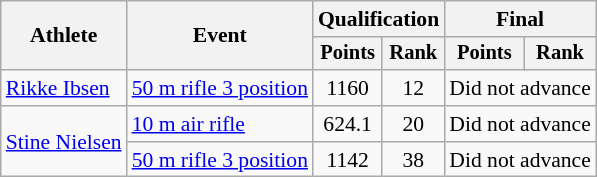<table class="wikitable" style="font-size:90%; text-align:center;">
<tr>
<th rowspan="2">Athlete</th>
<th rowspan="2">Event</th>
<th colspan="2">Qualification</th>
<th colspan="2">Final</th>
</tr>
<tr style="font-size:95%;">
<th>Points</th>
<th>Rank</th>
<th>Points</th>
<th>Rank</th>
</tr>
<tr>
<td style="text-align:left;"><a href='#'>Rikke Ibsen</a></td>
<td style="text-align:left;"><a href='#'>50 m rifle 3 position</a></td>
<td>1160</td>
<td>12</td>
<td colspan=2>Did not advance</td>
</tr>
<tr>
<td rowspan="2" style="text-align:left;"><a href='#'>Stine Nielsen</a></td>
<td style="text-align:left;"><a href='#'>10 m air rifle</a></td>
<td>624.1</td>
<td>20</td>
<td colspan=2>Did not advance</td>
</tr>
<tr>
<td style="text-align:left;"><a href='#'>50 m rifle 3 position</a></td>
<td>1142</td>
<td>38</td>
<td colspan=2>Did not advance</td>
</tr>
</table>
